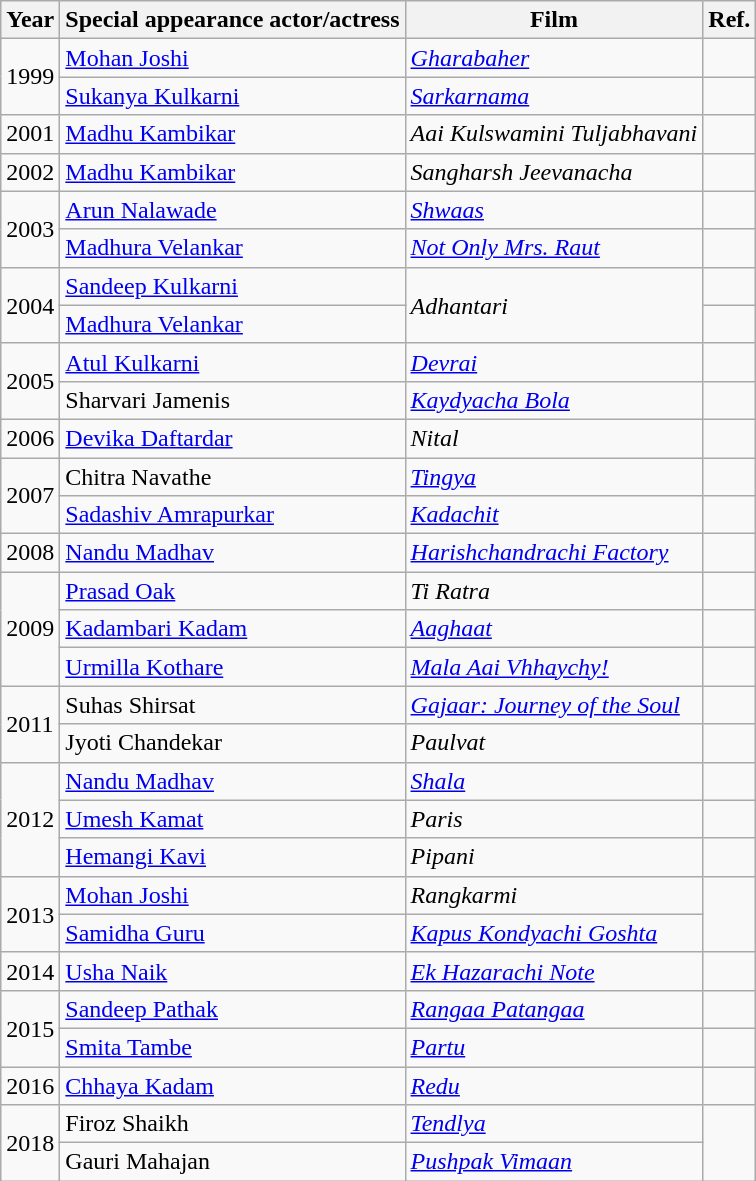<table class="wikitable">
<tr>
<th>Year</th>
<th>Special appearance actor/actress</th>
<th>Film</th>
<th>Ref.</th>
</tr>
<tr>
<td rowspan="2">1999</td>
<td><a href='#'>Mohan Joshi</a></td>
<td><em><a href='#'>Gharabaher</a></em></td>
<td></td>
</tr>
<tr>
<td><a href='#'>Sukanya Kulkarni</a></td>
<td><em><a href='#'>Sarkarnama</a></em></td>
<td></td>
</tr>
<tr>
<td>2001</td>
<td><a href='#'>Madhu Kambikar</a></td>
<td><em>Aai Kulswamini Tuljabhavani</em></td>
<td></td>
</tr>
<tr>
<td>2002</td>
<td><a href='#'>Madhu Kambikar</a></td>
<td><em>Sangharsh Jeevanacha</em></td>
<td></td>
</tr>
<tr>
<td rowspan="2">2003</td>
<td><a href='#'>Arun Nalawade</a></td>
<td><em><a href='#'>Shwaas</a></em></td>
<td></td>
</tr>
<tr>
<td><a href='#'>Madhura Velankar</a></td>
<td><em><a href='#'>Not Only Mrs. Raut</a></em></td>
<td></td>
</tr>
<tr>
<td rowspan="2">2004</td>
<td><a href='#'>Sandeep Kulkarni</a></td>
<td rowspan="2"><em>Adhantari</em></td>
<td></td>
</tr>
<tr>
<td><a href='#'>Madhura Velankar</a></td>
<td></td>
</tr>
<tr>
<td rowspan="2">2005</td>
<td><a href='#'>Atul Kulkarni</a></td>
<td><em><a href='#'>Devrai</a></em></td>
<td></td>
</tr>
<tr>
<td>Sharvari Jamenis</td>
<td><em><a href='#'>Kaydyacha Bola</a></em></td>
<td></td>
</tr>
<tr>
<td>2006</td>
<td><a href='#'>Devika Daftardar</a></td>
<td><em>Nital</em></td>
<td></td>
</tr>
<tr>
<td rowspan="2">2007</td>
<td>Chitra Navathe</td>
<td><em><a href='#'>Tingya</a></em></td>
<td></td>
</tr>
<tr>
<td><a href='#'>Sadashiv Amrapurkar</a></td>
<td><em><a href='#'>Kadachit</a></em></td>
<td></td>
</tr>
<tr>
<td>2008</td>
<td><a href='#'>Nandu Madhav</a></td>
<td><em><a href='#'>Harishchandrachi Factory</a></em></td>
<td></td>
</tr>
<tr>
<td rowspan="3">2009</td>
<td><a href='#'>Prasad Oak</a></td>
<td><em>Ti Ratra</em></td>
<td></td>
</tr>
<tr>
<td><a href='#'>Kadambari Kadam</a></td>
<td><em><a href='#'>Aaghaat</a></em></td>
<td></td>
</tr>
<tr>
<td><a href='#'>Urmilla Kothare</a></td>
<td><em><a href='#'>Mala Aai Vhhaychy!</a></em></td>
<td></td>
</tr>
<tr>
<td rowspan="2">2011</td>
<td>Suhas Shirsat</td>
<td><em><a href='#'>Gajaar: Journey of the Soul</a></em></td>
<td></td>
</tr>
<tr>
<td>Jyoti Chandekar</td>
<td><em>Paulvat</em></td>
<td></td>
</tr>
<tr>
<td rowspan="3">2012</td>
<td><a href='#'>Nandu Madhav</a></td>
<td><em><a href='#'>Shala</a></em></td>
<td></td>
</tr>
<tr>
<td><a href='#'>Umesh Kamat</a></td>
<td><em>Paris</em></td>
<td></td>
</tr>
<tr>
<td><a href='#'>Hemangi Kavi</a></td>
<td><em>Pipani</em></td>
<td></td>
</tr>
<tr>
<td rowspan="2">2013</td>
<td><a href='#'>Mohan Joshi</a></td>
<td><em>Rangkarmi</em></td>
<td rowspan="2"></td>
</tr>
<tr>
<td><a href='#'>Samidha Guru</a></td>
<td><em><a href='#'>Kapus Kondyachi Goshta</a></em></td>
</tr>
<tr>
<td>2014</td>
<td><a href='#'>Usha Naik</a></td>
<td><em><a href='#'>Ek Hazarachi Note</a></em></td>
<td></td>
</tr>
<tr>
<td rowspan="2">2015</td>
<td><a href='#'>Sandeep Pathak</a></td>
<td><em><a href='#'>Rangaa Patangaa</a></em></td>
<td></td>
</tr>
<tr>
<td><a href='#'>Smita Tambe</a></td>
<td><em><a href='#'>Partu</a></em></td>
<td></td>
</tr>
<tr>
<td>2016</td>
<td><a href='#'>Chhaya Kadam</a></td>
<td><em><a href='#'>Redu</a></em></td>
<td></td>
</tr>
<tr>
<td rowspan="2">2018</td>
<td>Firoz Shaikh</td>
<td><em><a href='#'>Tendlya</a></em></td>
<td rowspan="2"></td>
</tr>
<tr>
<td>Gauri Mahajan</td>
<td><em><a href='#'>Pushpak Vimaan</a></em></td>
</tr>
</table>
